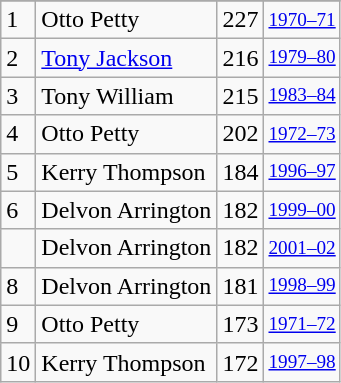<table class="wikitable">
<tr>
</tr>
<tr>
<td>1</td>
<td>Otto Petty</td>
<td>227</td>
<td style="font-size:80%;"><a href='#'>1970–71</a></td>
</tr>
<tr>
<td>2</td>
<td><a href='#'>Tony Jackson</a></td>
<td>216</td>
<td style="font-size:80%;"><a href='#'>1979–80</a></td>
</tr>
<tr>
<td>3</td>
<td>Tony William</td>
<td>215</td>
<td style="font-size:80%;"><a href='#'>1983–84</a></td>
</tr>
<tr>
<td>4</td>
<td>Otto Petty</td>
<td>202</td>
<td style="font-size:80%;"><a href='#'>1972–73</a></td>
</tr>
<tr>
<td>5</td>
<td>Kerry Thompson</td>
<td>184</td>
<td style="font-size:80%;"><a href='#'>1996–97</a></td>
</tr>
<tr>
<td>6</td>
<td>Delvon Arrington</td>
<td>182</td>
<td style="font-size:80%;"><a href='#'>1999–00</a></td>
</tr>
<tr>
<td></td>
<td>Delvon Arrington</td>
<td>182</td>
<td style="font-size:80%;"><a href='#'>2001–02</a></td>
</tr>
<tr>
<td>8</td>
<td>Delvon Arrington</td>
<td>181</td>
<td style="font-size:80%;"><a href='#'>1998–99</a></td>
</tr>
<tr>
<td>9</td>
<td>Otto Petty</td>
<td>173</td>
<td style="font-size:80%;"><a href='#'>1971–72</a></td>
</tr>
<tr>
<td>10</td>
<td>Kerry Thompson</td>
<td>172</td>
<td style="font-size:80%;"><a href='#'>1997–98</a></td>
</tr>
</table>
